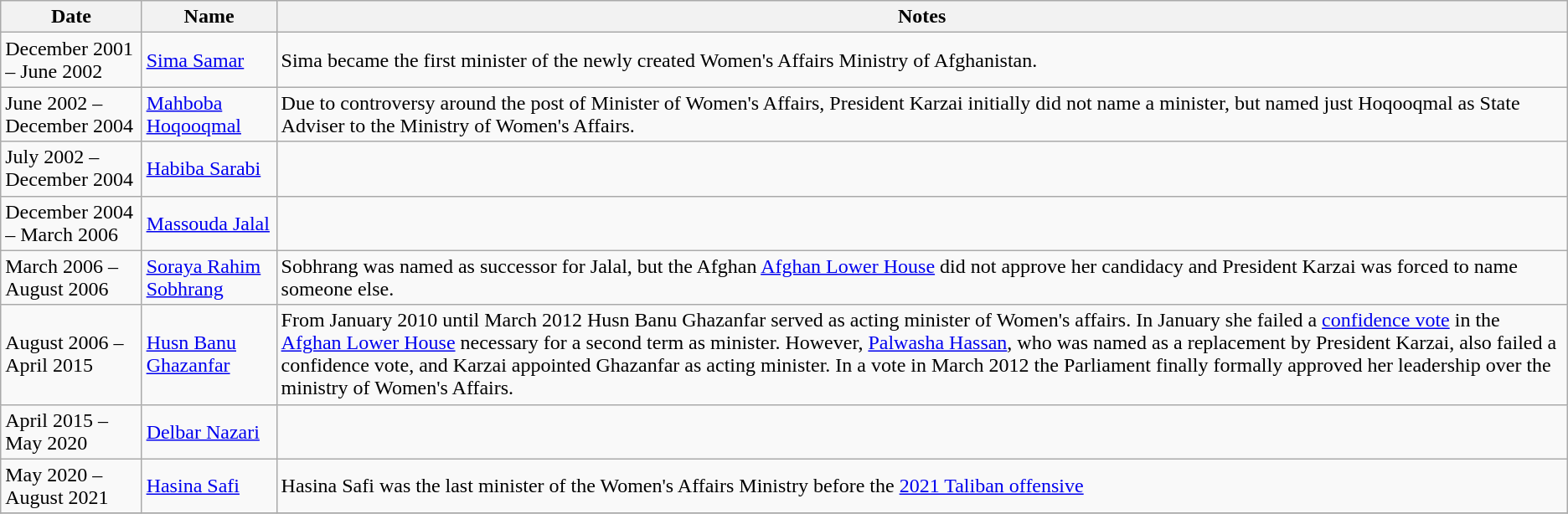<table class="wikitable">
<tr>
<th>Date</th>
<th>Name</th>
<th>Notes</th>
</tr>
<tr>
<td>December 2001 – June 2002</td>
<td><a href='#'>Sima Samar</a></td>
<td>Sima became the first minister of the newly created Women's Affairs Ministry of Afghanistan.</td>
</tr>
<tr>
<td>June 2002 – December 2004</td>
<td><a href='#'>Mahboba Hoqooqmal</a></td>
<td>Due to controversy around the post of Minister of Women's Affairs, President Karzai initially did not name a minister, but named just Hoqooqmal as State Adviser to the Ministry of Women's Affairs.</td>
</tr>
<tr>
<td>July 2002 – December 2004</td>
<td><a href='#'>Habiba Sarabi</a></td>
<td></td>
</tr>
<tr>
<td>December 2004 – March 2006</td>
<td><a href='#'>Massouda Jalal</a></td>
<td></td>
</tr>
<tr>
<td>March 2006 – August 2006</td>
<td><a href='#'>Soraya Rahim Sobhrang</a></td>
<td>Sobhrang was named as successor for Jalal, but the Afghan <a href='#'>Afghan Lower House</a> did not approve her candidacy and President Karzai was forced to name someone else.</td>
</tr>
<tr>
<td>August 2006 – April 2015</td>
<td><a href='#'>Husn Banu Ghazanfar</a></td>
<td>From January 2010 until March 2012 Husn Banu Ghazanfar served as acting minister of Women's affairs. In January she failed a <a href='#'>confidence vote</a> in the <a href='#'>Afghan Lower House</a> necessary for a second term as minister. However, <a href='#'>Palwasha Hassan</a>, who was named as a replacement by President Karzai, also failed a confidence vote, and Karzai appointed Ghazanfar as acting minister. In a vote in March 2012 the Parliament finally formally approved her leadership over the ministry of Women's Affairs.</td>
</tr>
<tr>
<td>April 2015 – May 2020</td>
<td><a href='#'>Delbar Nazari</a></td>
<td></td>
</tr>
<tr>
<td>May 2020 – August 2021</td>
<td><a href='#'>Hasina Safi</a></td>
<td>Hasina Safi was the last minister of the Women's Affairs Ministry before the <a href='#'>2021 Taliban offensive</a></td>
</tr>
<tr>
</tr>
</table>
